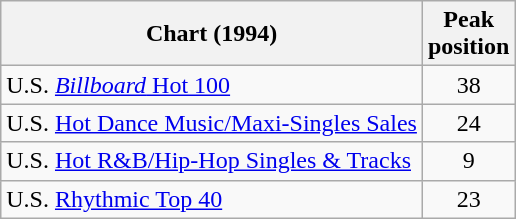<table class="wikitable sortable">
<tr>
<th align="left">Chart (1994)</th>
<th align="center">Peak<br>position</th>
</tr>
<tr>
<td align="left">U.S. <a href='#'><em>Billboard</em> Hot 100</a></td>
<td align="center">38</td>
</tr>
<tr>
<td align="left">U.S. <a href='#'>Hot Dance Music/Maxi-Singles Sales</a></td>
<td align="center">24</td>
</tr>
<tr>
<td align="left">U.S. <a href='#'>Hot R&B/Hip-Hop Singles & Tracks</a></td>
<td align="center">9</td>
</tr>
<tr>
<td align="left">U.S. <a href='#'>Rhythmic Top 40</a></td>
<td align="center">23</td>
</tr>
</table>
